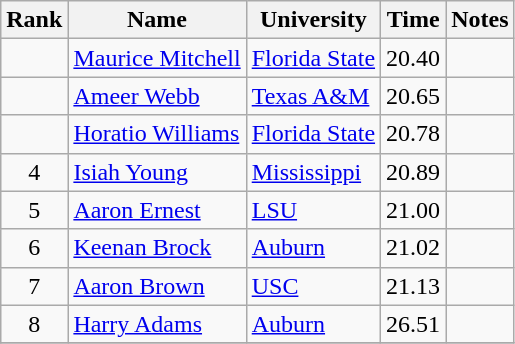<table class="wikitable sortable" style="text-align:center">
<tr>
<th>Rank</th>
<th>Name</th>
<th>University</th>
<th>Time</th>
<th>Notes</th>
</tr>
<tr>
<td></td>
<td align=left><a href='#'>Maurice Mitchell</a></td>
<td align=left><a href='#'>Florida State</a></td>
<td>20.40</td>
<td></td>
</tr>
<tr>
<td></td>
<td align=left><a href='#'>Ameer Webb</a></td>
<td align=left><a href='#'>Texas A&M</a></td>
<td>20.65</td>
<td></td>
</tr>
<tr>
<td></td>
<td align=left><a href='#'>Horatio Williams</a></td>
<td align=left><a href='#'>Florida State</a></td>
<td>20.78</td>
<td></td>
</tr>
<tr>
<td>4</td>
<td align=left><a href='#'>Isiah Young</a></td>
<td align=left><a href='#'>Mississippi</a></td>
<td>20.89</td>
<td></td>
</tr>
<tr>
<td>5</td>
<td align=left><a href='#'>Aaron Ernest</a></td>
<td align=left><a href='#'>LSU</a></td>
<td>21.00</td>
<td></td>
</tr>
<tr>
<td>6</td>
<td align=left><a href='#'>Keenan Brock</a></td>
<td align=left><a href='#'>Auburn</a></td>
<td>21.02</td>
<td></td>
</tr>
<tr>
<td>7</td>
<td align=left><a href='#'>Aaron Brown</a> </td>
<td align=left><a href='#'>USC</a></td>
<td>21.13</td>
<td></td>
</tr>
<tr>
<td>8</td>
<td align=left><a href='#'>Harry Adams</a></td>
<td align=left><a href='#'>Auburn</a></td>
<td>26.51</td>
<td></td>
</tr>
<tr>
</tr>
</table>
